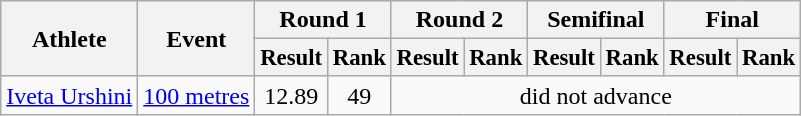<table class="wikitable">
<tr>
<th rowspan="2">Athlete</th>
<th rowspan="2">Event</th>
<th colspan="2">Round 1</th>
<th colspan="2">Round 2</th>
<th colspan="2">Semifinal</th>
<th colspan="2">Final</th>
</tr>
<tr style="font-size:95%">
<th>Result</th>
<th>Rank</th>
<th>Result</th>
<th>Rank</th>
<th>Result</th>
<th>Rank</th>
<th>Result</th>
<th>Rank</th>
</tr>
<tr align=center>
<td align=left><a href='#'>Iveta Urshini</a></td>
<td align=left><a href='#'>100 metres</a></td>
<td>12.89</td>
<td>49</td>
<td colspan=6>did not advance</td>
</tr>
</table>
